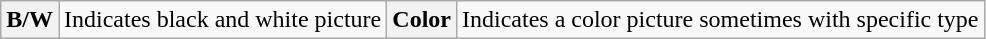<table class="wikitable">
<tr>
<th>B/W</th>
<td>Indicates black and white picture</td>
<th>Color</th>
<td>Indicates a color picture sometimes with specific type</td>
</tr>
</table>
